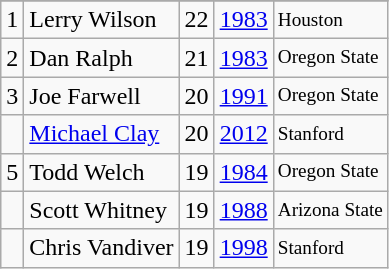<table class="wikitable">
<tr>
</tr>
<tr>
<td>1</td>
<td>Lerry Wilson</td>
<td>22</td>
<td><a href='#'>1983</a></td>
<td style="font-size:80%;">Houston</td>
</tr>
<tr>
<td>2</td>
<td>Dan Ralph</td>
<td>21</td>
<td><a href='#'>1983</a></td>
<td style="font-size:80%;">Oregon State</td>
</tr>
<tr>
<td>3</td>
<td>Joe Farwell</td>
<td>20</td>
<td><a href='#'>1991</a></td>
<td style="font-size:80%;">Oregon State</td>
</tr>
<tr>
<td></td>
<td><a href='#'>Michael Clay</a></td>
<td>20</td>
<td><a href='#'>2012</a></td>
<td style="font-size:80%;">Stanford</td>
</tr>
<tr>
<td>5</td>
<td>Todd Welch</td>
<td>19</td>
<td><a href='#'>1984</a></td>
<td style="font-size:80%;">Oregon State</td>
</tr>
<tr>
<td></td>
<td>Scott Whitney</td>
<td>19</td>
<td><a href='#'>1988</a></td>
<td style="font-size:80%;">Arizona State</td>
</tr>
<tr>
<td></td>
<td>Chris Vandiver</td>
<td>19</td>
<td><a href='#'>1998</a></td>
<td style="font-size:80%;">Stanford</td>
</tr>
</table>
